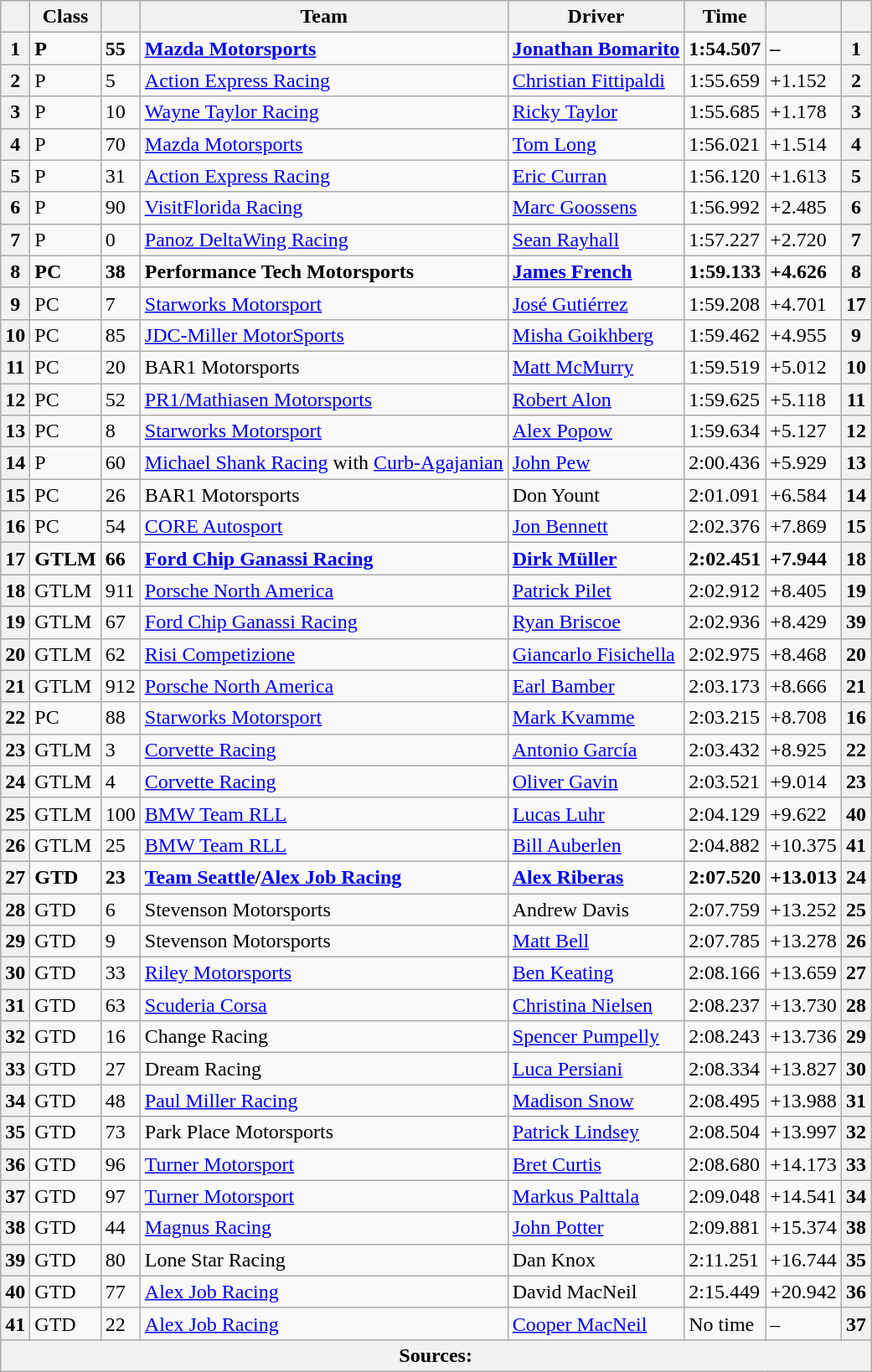<table class="wikitable">
<tr>
<th></th>
<th>Class</th>
<th></th>
<th>Team</th>
<th>Driver</th>
<th>Time</th>
<th></th>
<th></th>
</tr>
<tr style="font-weight:bold">
<th>1</th>
<td>P</td>
<td>55</td>
<td> <a href='#'>Mazda Motorsports</a></td>
<td> <a href='#'>Jonathan Bomarito</a></td>
<td>1:54.507</td>
<td>–</td>
<th>1</th>
</tr>
<tr>
<th>2</th>
<td>P</td>
<td>5</td>
<td> <a href='#'>Action Express Racing</a></td>
<td> <a href='#'>Christian Fittipaldi</a></td>
<td>1:55.659</td>
<td>+1.152</td>
<th>2</th>
</tr>
<tr>
<th>3</th>
<td>P</td>
<td>10</td>
<td> <a href='#'>Wayne Taylor Racing</a></td>
<td> <a href='#'>Ricky Taylor</a></td>
<td>1:55.685</td>
<td>+1.178</td>
<th>3</th>
</tr>
<tr>
<th>4</th>
<td>P</td>
<td>70</td>
<td> <a href='#'>Mazda Motorsports</a></td>
<td> <a href='#'>Tom Long</a></td>
<td>1:56.021</td>
<td>+1.514</td>
<th>4</th>
</tr>
<tr>
<th>5</th>
<td>P</td>
<td>31</td>
<td> <a href='#'>Action Express Racing</a></td>
<td> <a href='#'>Eric Curran</a></td>
<td>1:56.120</td>
<td>+1.613</td>
<th>5</th>
</tr>
<tr>
<th>6</th>
<td>P</td>
<td>90</td>
<td> <a href='#'>VisitFlorida Racing</a></td>
<td> <a href='#'>Marc Goossens</a></td>
<td>1:56.992</td>
<td>+2.485</td>
<th>6</th>
</tr>
<tr>
<th>7</th>
<td>P</td>
<td>0</td>
<td> <a href='#'>Panoz DeltaWing Racing</a></td>
<td> <a href='#'>Sean Rayhall</a></td>
<td>1:57.227</td>
<td>+2.720</td>
<th>7</th>
</tr>
<tr style="font-weight:bold">
<th>8</th>
<td>PC</td>
<td>38</td>
<td> Performance Tech Motorsports</td>
<td> <a href='#'>James French</a></td>
<td>1:59.133</td>
<td>+4.626</td>
<th>8</th>
</tr>
<tr>
<th>9</th>
<td>PC</td>
<td>7</td>
<td> <a href='#'>Starworks Motorsport</a></td>
<td> <a href='#'>José Gutiérrez</a></td>
<td>1:59.208</td>
<td>+4.701</td>
<th>17</th>
</tr>
<tr>
<th>10</th>
<td>PC</td>
<td>85</td>
<td> <a href='#'>JDC-Miller MotorSports</a></td>
<td> <a href='#'>Misha Goikhberg</a></td>
<td>1:59.462</td>
<td>+4.955</td>
<th>9</th>
</tr>
<tr>
<th>11</th>
<td>PC</td>
<td>20</td>
<td> BAR1 Motorsports</td>
<td> <a href='#'>Matt McMurry</a></td>
<td>1:59.519</td>
<td>+5.012</td>
<th>10</th>
</tr>
<tr>
<th>12</th>
<td>PC</td>
<td>52</td>
<td> <a href='#'>PR1/Mathiasen Motorsports</a></td>
<td> <a href='#'>Robert Alon</a></td>
<td>1:59.625</td>
<td>+5.118</td>
<th>11</th>
</tr>
<tr>
<th>13</th>
<td>PC</td>
<td>8</td>
<td> <a href='#'>Starworks Motorsport</a></td>
<td> <a href='#'>Alex Popow</a></td>
<td>1:59.634</td>
<td>+5.127</td>
<th>12</th>
</tr>
<tr>
<th>14</th>
<td>P</td>
<td>60</td>
<td> <a href='#'>Michael Shank Racing</a> with <a href='#'>Curb-Agajanian</a></td>
<td> <a href='#'>John Pew</a></td>
<td>2:00.436</td>
<td>+5.929</td>
<th>13</th>
</tr>
<tr>
<th>15</th>
<td>PC</td>
<td>26</td>
<td> BAR1 Motorsports</td>
<td> Don Yount</td>
<td>2:01.091</td>
<td>+6.584</td>
<th>14</th>
</tr>
<tr>
<th>16</th>
<td>PC</td>
<td>54</td>
<td> <a href='#'>CORE Autosport</a></td>
<td> <a href='#'>Jon Bennett</a></td>
<td>2:02.376</td>
<td>+7.869</td>
<th>15</th>
</tr>
<tr style="font-weight:bold">
<th>17</th>
<td>GTLM</td>
<td>66</td>
<td> <a href='#'>Ford Chip Ganassi Racing</a></td>
<td> <a href='#'>Dirk Müller</a></td>
<td>2:02.451</td>
<td>+7.944</td>
<th>18</th>
</tr>
<tr>
<th>18</th>
<td>GTLM</td>
<td>911</td>
<td> <a href='#'>Porsche North America</a></td>
<td> <a href='#'>Patrick Pilet</a></td>
<td>2:02.912</td>
<td>+8.405</td>
<th>19</th>
</tr>
<tr>
<th>19</th>
<td>GTLM</td>
<td>67</td>
<td> <a href='#'>Ford Chip Ganassi Racing</a></td>
<td> <a href='#'>Ryan Briscoe</a></td>
<td>2:02.936</td>
<td>+8.429</td>
<th>39</th>
</tr>
<tr>
<th>20</th>
<td>GTLM</td>
<td>62</td>
<td> <a href='#'>Risi Competizione</a></td>
<td> <a href='#'>Giancarlo Fisichella</a></td>
<td>2:02.975</td>
<td>+8.468</td>
<th>20</th>
</tr>
<tr>
<th>21</th>
<td>GTLM</td>
<td>912</td>
<td> <a href='#'>Porsche North America</a></td>
<td> <a href='#'>Earl Bamber</a></td>
<td>2:03.173</td>
<td>+8.666</td>
<th>21</th>
</tr>
<tr>
<th>22</th>
<td>PC</td>
<td>88</td>
<td> <a href='#'>Starworks Motorsport</a></td>
<td> <a href='#'>Mark Kvamme</a></td>
<td>2:03.215</td>
<td>+8.708</td>
<th>16</th>
</tr>
<tr>
<th>23</th>
<td>GTLM</td>
<td>3</td>
<td> <a href='#'>Corvette Racing</a></td>
<td> <a href='#'>Antonio García</a></td>
<td>2:03.432</td>
<td>+8.925</td>
<th>22</th>
</tr>
<tr>
<th>24</th>
<td>GTLM</td>
<td>4</td>
<td> <a href='#'>Corvette Racing</a></td>
<td> <a href='#'>Oliver Gavin</a></td>
<td>2:03.521</td>
<td>+9.014</td>
<th>23</th>
</tr>
<tr>
<th>25</th>
<td>GTLM</td>
<td>100</td>
<td> <a href='#'>BMW Team RLL</a></td>
<td> <a href='#'>Lucas Luhr</a></td>
<td>2:04.129</td>
<td>+9.622</td>
<th>40</th>
</tr>
<tr>
<th>26</th>
<td>GTLM</td>
<td>25</td>
<td> <a href='#'>BMW Team RLL</a></td>
<td> <a href='#'>Bill Auberlen</a></td>
<td>2:04.882</td>
<td>+10.375</td>
<th>41</th>
</tr>
<tr style="font-weight:bold">
<th>27</th>
<td>GTD</td>
<td>23</td>
<td> <a href='#'>Team Seattle</a>/<a href='#'>Alex Job Racing</a></td>
<td> <a href='#'>Alex Riberas</a></td>
<td>2:07.520</td>
<td>+13.013</td>
<th>24</th>
</tr>
<tr>
<th>28</th>
<td>GTD</td>
<td>6</td>
<td> Stevenson Motorsports</td>
<td> Andrew Davis</td>
<td>2:07.759</td>
<td>+13.252</td>
<th>25</th>
</tr>
<tr>
<th>29</th>
<td>GTD</td>
<td>9</td>
<td> Stevenson Motorsports</td>
<td> <a href='#'>Matt Bell</a></td>
<td>2:07.785</td>
<td>+13.278</td>
<th>26</th>
</tr>
<tr>
<th>30</th>
<td>GTD</td>
<td>33</td>
<td> <a href='#'>Riley Motorsports</a></td>
<td> <a href='#'>Ben Keating</a></td>
<td>2:08.166</td>
<td>+13.659</td>
<th>27</th>
</tr>
<tr>
<th>31</th>
<td>GTD</td>
<td>63</td>
<td> <a href='#'>Scuderia Corsa</a></td>
<td> <a href='#'>Christina Nielsen</a></td>
<td>2:08.237</td>
<td>+13.730</td>
<th>28</th>
</tr>
<tr>
<th>32</th>
<td>GTD</td>
<td>16</td>
<td> Change Racing</td>
<td> <a href='#'>Spencer Pumpelly</a></td>
<td>2:08.243</td>
<td>+13.736</td>
<th>29</th>
</tr>
<tr>
<th>33</th>
<td>GTD</td>
<td>27</td>
<td> Dream Racing</td>
<td> <a href='#'>Luca Persiani</a></td>
<td>2:08.334</td>
<td>+13.827</td>
<th>30</th>
</tr>
<tr>
<th>34</th>
<td>GTD</td>
<td>48</td>
<td> <a href='#'>Paul Miller Racing</a></td>
<td> <a href='#'>Madison Snow</a></td>
<td>2:08.495</td>
<td>+13.988</td>
<th>31</th>
</tr>
<tr>
<th>35</th>
<td>GTD</td>
<td>73</td>
<td> Park Place Motorsports</td>
<td> <a href='#'>Patrick Lindsey</a></td>
<td>2:08.504</td>
<td>+13.997</td>
<th>32</th>
</tr>
<tr>
<th>36</th>
<td>GTD</td>
<td>96</td>
<td> <a href='#'>Turner Motorsport</a></td>
<td> <a href='#'>Bret Curtis</a></td>
<td>2:08.680</td>
<td>+14.173</td>
<th>33</th>
</tr>
<tr>
<th>37</th>
<td>GTD</td>
<td>97</td>
<td> <a href='#'>Turner Motorsport</a></td>
<td> <a href='#'>Markus Palttala</a></td>
<td>2:09.048</td>
<td>+14.541</td>
<th>34</th>
</tr>
<tr>
<th>38</th>
<td>GTD</td>
<td>44</td>
<td> <a href='#'>Magnus Racing</a></td>
<td> <a href='#'>John Potter</a></td>
<td>2:09.881</td>
<td>+15.374</td>
<th>38</th>
</tr>
<tr>
<th>39</th>
<td>GTD</td>
<td>80</td>
<td> Lone Star Racing</td>
<td> Dan Knox</td>
<td>2:11.251</td>
<td>+16.744</td>
<th>35</th>
</tr>
<tr>
<th>40</th>
<td>GTD</td>
<td>77</td>
<td> <a href='#'>Alex Job Racing</a></td>
<td> David MacNeil</td>
<td>2:15.449</td>
<td>+20.942</td>
<th>36</th>
</tr>
<tr>
<th>41</th>
<td>GTD</td>
<td>22</td>
<td> <a href='#'>Alex Job Racing</a></td>
<td> <a href='#'>Cooper MacNeil</a></td>
<td>No time</td>
<td>–</td>
<th>37</th>
</tr>
<tr>
<th colspan="8">Sources:</th>
</tr>
</table>
